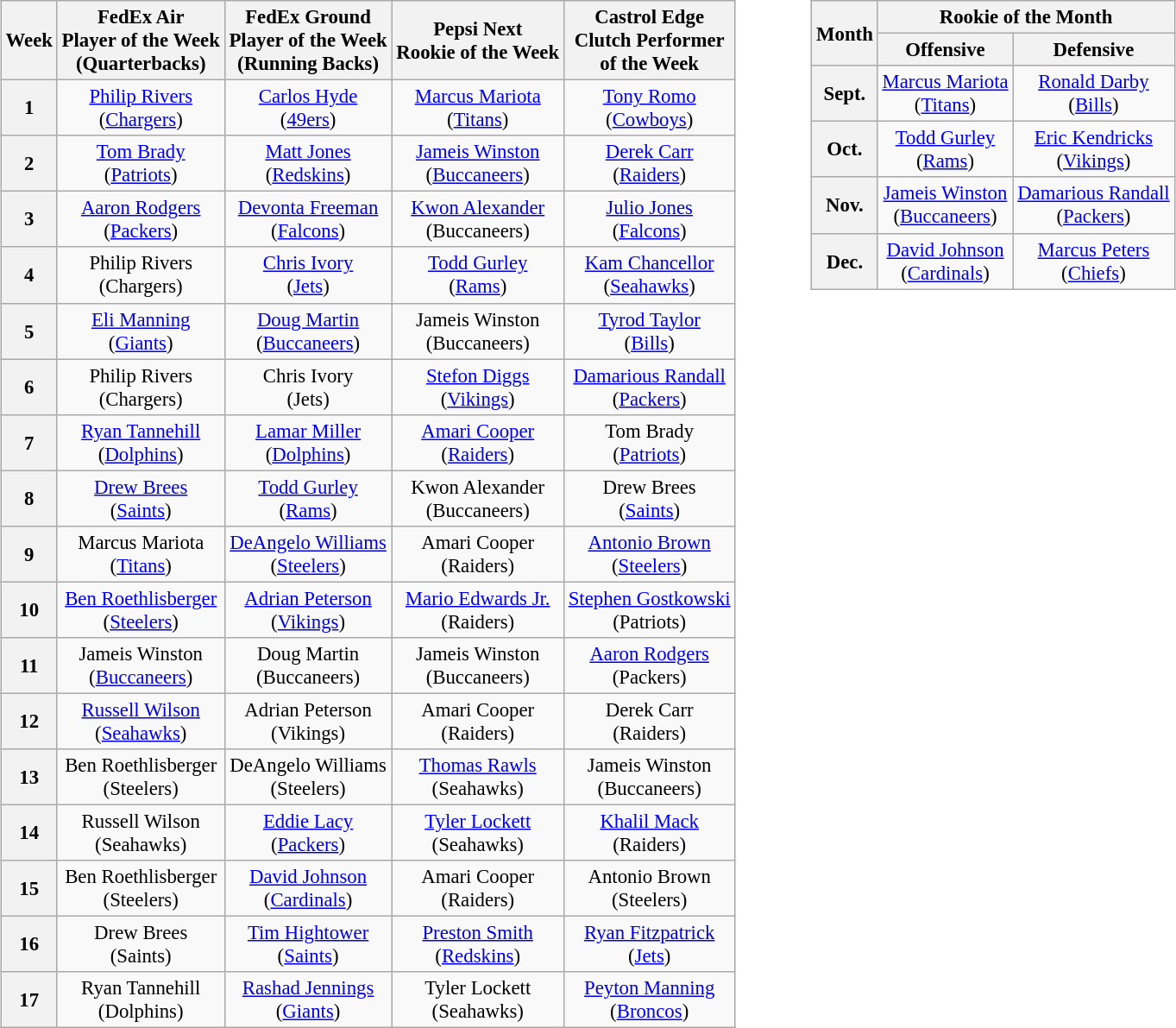<table border=0>
<tr valign="top">
<td><br><table class="wikitable" style="font-size: 95%; text-align: center;">
<tr>
<th>Week</th>
<th>FedEx Air<br>Player of the Week<br>(Quarterbacks)</th>
<th>FedEx Ground<br>Player of the Week<br>(Running Backs)</th>
<th>Pepsi Next<br>Rookie of the Week<br></th>
<th>Castrol Edge<br>Clutch Performer<br>of the Week</th>
</tr>
<tr>
<th>1</th>
<td><a href='#'>Philip Rivers</a><br>(<a href='#'>Chargers</a>)</td>
<td><a href='#'>Carlos Hyde</a><br>(<a href='#'>49ers</a>)</td>
<td><a href='#'>Marcus Mariota</a><br>(<a href='#'>Titans</a>)</td>
<td><a href='#'>Tony Romo</a><br>(<a href='#'>Cowboys</a>)</td>
</tr>
<tr>
<th>2</th>
<td><a href='#'>Tom Brady</a><br>(<a href='#'>Patriots</a>)</td>
<td><a href='#'>Matt Jones</a><br>(<a href='#'>Redskins</a>)</td>
<td><a href='#'>Jameis Winston</a><br>(<a href='#'>Buccaneers</a>)</td>
<td><a href='#'>Derek Carr</a><br>(<a href='#'>Raiders</a>)</td>
</tr>
<tr>
<th>3</th>
<td><a href='#'>Aaron Rodgers</a><br>(<a href='#'>Packers</a>)</td>
<td><a href='#'>Devonta Freeman</a><br>(<a href='#'>Falcons</a>)</td>
<td><a href='#'>Kwon Alexander</a><br>(Buccaneers)</td>
<td><a href='#'>Julio Jones</a><br>(<a href='#'>Falcons</a>)</td>
</tr>
<tr>
<th>4</th>
<td>Philip Rivers<br>(Chargers)</td>
<td><a href='#'>Chris Ivory</a><br>(<a href='#'>Jets</a>)</td>
<td><a href='#'>Todd Gurley</a><br>(<a href='#'>Rams</a>)</td>
<td><a href='#'>Kam Chancellor</a><br>(<a href='#'>Seahawks</a>)</td>
</tr>
<tr>
<th>5</th>
<td><a href='#'>Eli Manning</a><br>(<a href='#'>Giants</a>)</td>
<td><a href='#'>Doug Martin</a><br>(<a href='#'>Buccaneers</a>)</td>
<td>Jameis Winston<br>(Buccaneers)</td>
<td><a href='#'>Tyrod Taylor</a><br>(<a href='#'>Bills</a>)</td>
</tr>
<tr>
<th>6</th>
<td>Philip Rivers<br>(Chargers)</td>
<td>Chris Ivory<br>(Jets)</td>
<td><a href='#'>Stefon Diggs</a><br>(<a href='#'>Vikings</a>)</td>
<td><a href='#'>Damarious Randall</a><br>(<a href='#'>Packers</a>)</td>
</tr>
<tr>
<th>7</th>
<td><a href='#'>Ryan Tannehill</a><br>(<a href='#'>Dolphins</a>)</td>
<td><a href='#'>Lamar Miller</a><br>(<a href='#'>Dolphins</a>)</td>
<td><a href='#'>Amari Cooper</a><br>(<a href='#'>Raiders</a>)</td>
<td>Tom Brady<br>(<a href='#'>Patriots</a>)</td>
</tr>
<tr>
<th>8</th>
<td><a href='#'>Drew Brees</a><br>(<a href='#'>Saints</a>)</td>
<td><a href='#'>Todd Gurley</a><br>(<a href='#'>Rams</a>)</td>
<td>Kwon Alexander<br>(Buccaneers)</td>
<td>Drew Brees<br>(<a href='#'>Saints</a>)</td>
</tr>
<tr>
<th>9</th>
<td>Marcus Mariota<br>(<a href='#'>Titans</a>)</td>
<td><a href='#'>DeAngelo Williams</a><br>(<a href='#'>Steelers</a>)</td>
<td>Amari Cooper<br>(Raiders)</td>
<td><a href='#'>Antonio Brown</a><br>(<a href='#'>Steelers</a>)</td>
</tr>
<tr>
<th>10</th>
<td><a href='#'>Ben Roethlisberger</a><br>(<a href='#'>Steelers</a>)</td>
<td><a href='#'>Adrian Peterson</a><br>(<a href='#'>Vikings</a>)</td>
<td><a href='#'>Mario Edwards Jr.</a><br>(Raiders)</td>
<td><a href='#'>Stephen Gostkowski</a><br>(Patriots)</td>
</tr>
<tr>
<th>11</th>
<td>Jameis Winston<br>(<a href='#'>Buccaneers</a>)</td>
<td>Doug Martin<br>(Buccaneers)</td>
<td>Jameis Winston<br>(Buccaneers)</td>
<td><a href='#'>Aaron Rodgers</a><br>(Packers)</td>
</tr>
<tr>
<th>12</th>
<td><a href='#'>Russell Wilson</a><br>(<a href='#'>Seahawks</a>)</td>
<td>Adrian Peterson<br>(Vikings)</td>
<td>Amari Cooper<br>(Raiders)</td>
<td>Derek Carr<br>(Raiders)</td>
</tr>
<tr>
<th>13</th>
<td>Ben Roethlisberger<br>(Steelers)</td>
<td>DeAngelo Williams<br>(Steelers)</td>
<td><a href='#'>Thomas Rawls</a><br>(Seahawks)</td>
<td>Jameis Winston<br>(Buccaneers)</td>
</tr>
<tr>
<th>14</th>
<td>Russell Wilson<br>(Seahawks)</td>
<td><a href='#'>Eddie Lacy</a><br>(<a href='#'>Packers</a>)</td>
<td><a href='#'>Tyler Lockett</a><br>(Seahawks)</td>
<td><a href='#'>Khalil Mack</a><br>(Raiders)</td>
</tr>
<tr>
<th>15</th>
<td>Ben Roethlisberger<br>(Steelers)</td>
<td><a href='#'>David Johnson</a><br>(<a href='#'>Cardinals</a>)</td>
<td>Amari Cooper<br>(Raiders)</td>
<td>Antonio Brown<br>(Steelers)</td>
</tr>
<tr>
<th>16</th>
<td>Drew Brees<br>(Saints)</td>
<td><a href='#'>Tim Hightower</a><br>(<a href='#'>Saints</a>)</td>
<td><a href='#'>Preston Smith</a><br>(<a href='#'>Redskins</a>)</td>
<td><a href='#'>Ryan Fitzpatrick</a><br>(<a href='#'>Jets</a>)</td>
</tr>
<tr>
<th>17</th>
<td>Ryan Tannehill<br>(Dolphins)</td>
<td><a href='#'>Rashad Jennings</a><br>(<a href='#'>Giants</a>)</td>
<td>Tyler Lockett<br>(Seahawks)</td>
<td><a href='#'>Peyton Manning</a><br>(<a href='#'>Broncos</a>)</td>
</tr>
</table>
</td>
<td style="padding-left:40px;"><br><table class="wikitable" style="font-size: 95%; text-align: center;">
<tr>
<th rowspan=2>Month</th>
<th colspan=2>Rookie of the Month</th>
</tr>
<tr>
<th>Offensive</th>
<th>Defensive</th>
</tr>
<tr>
<th>Sept.</th>
<td><a href='#'>Marcus Mariota</a><br>(<a href='#'>Titans</a>)</td>
<td><a href='#'>Ronald Darby</a><br>(<a href='#'>Bills</a>)</td>
</tr>
<tr>
<th>Oct.</th>
<td><a href='#'>Todd Gurley</a><br>(<a href='#'>Rams</a>)</td>
<td><a href='#'>Eric Kendricks</a><br>(<a href='#'>Vikings</a>)</td>
</tr>
<tr>
<th>Nov.</th>
<td><a href='#'>Jameis Winston</a><br>(<a href='#'>Buccaneers</a>)</td>
<td><a href='#'>Damarious Randall</a><br>(<a href='#'>Packers</a>)</td>
</tr>
<tr>
<th>Dec.</th>
<td><a href='#'>David Johnson</a><br>(<a href='#'>Cardinals</a>)</td>
<td><a href='#'>Marcus Peters</a><br>(<a href='#'>Chiefs</a>)</td>
</tr>
</table>
</td>
</tr>
</table>
